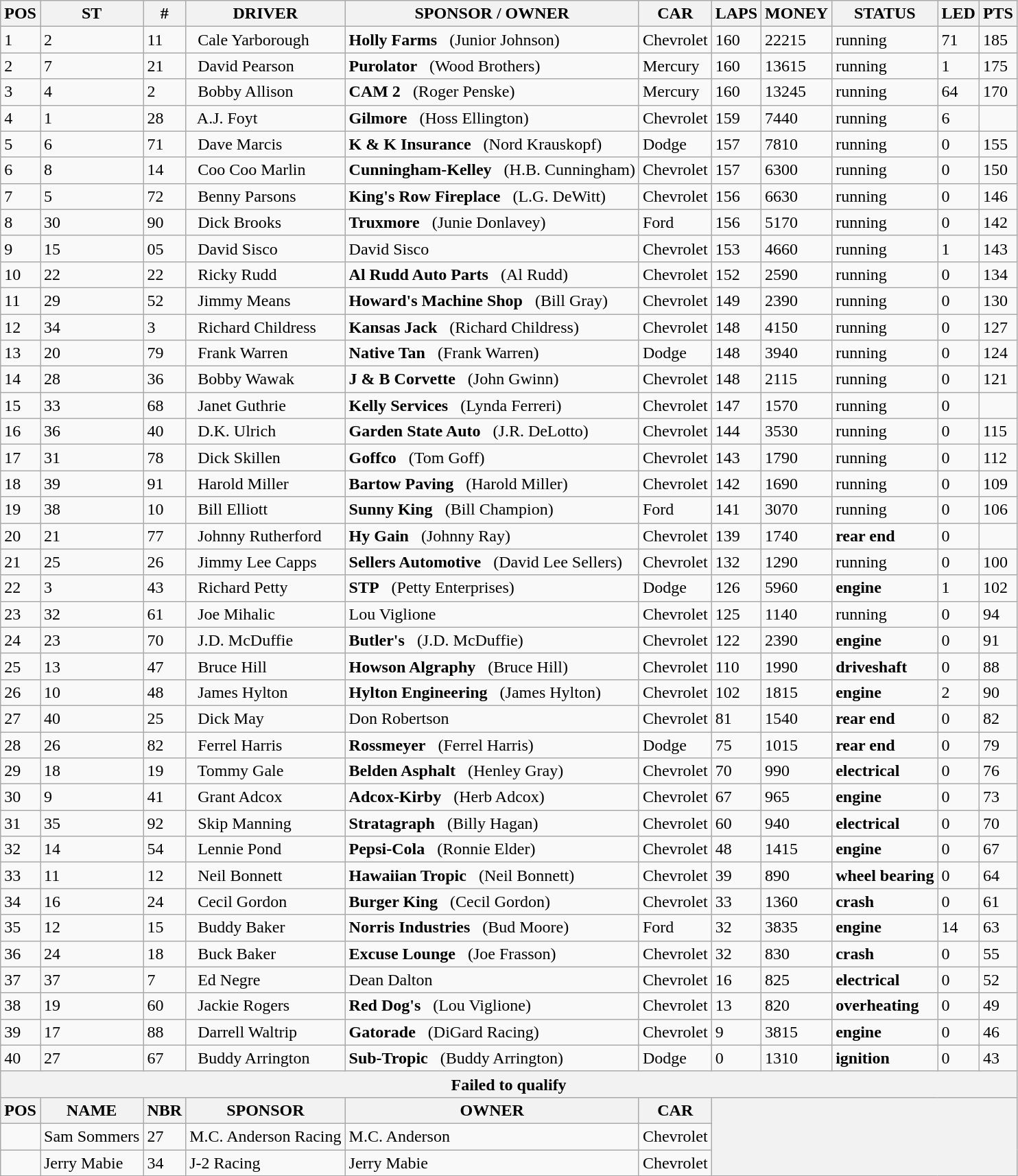<table class="wikitable">
<tr>
<th>POS</th>
<th>ST</th>
<th>#</th>
<th>DRIVER</th>
<th>SPONSOR / OWNER</th>
<th>CAR</th>
<th>LAPS</th>
<th>MONEY</th>
<th>STATUS</th>
<th>LED</th>
<th>PTS</th>
</tr>
<tr>
<td>1</td>
<td>2</td>
<td>11</td>
<td>  Cale Yarborough</td>
<td><strong>Holly Farms</strong>   (Junior Johnson)</td>
<td>Chevrolet</td>
<td>160</td>
<td>22215</td>
<td>running</td>
<td>71</td>
<td>185</td>
</tr>
<tr>
<td>2</td>
<td>7</td>
<td>21</td>
<td>  David Pearson</td>
<td><strong>Purolator</strong>   (Wood Brothers)</td>
<td>Mercury</td>
<td>160</td>
<td>13615</td>
<td>running</td>
<td>1</td>
<td>175</td>
</tr>
<tr>
<td>3</td>
<td>4</td>
<td>2</td>
<td>  Bobby Allison</td>
<td><strong>CAM 2</strong>   (Roger Penske)</td>
<td>Mercury</td>
<td>160</td>
<td>13245</td>
<td>running</td>
<td>64</td>
<td>170</td>
</tr>
<tr>
<td>4</td>
<td>1</td>
<td>28</td>
<td>  A.J. Foyt</td>
<td><strong>Gilmore</strong>   (Hoss Ellington)</td>
<td>Chevrolet</td>
<td>159</td>
<td>7440</td>
<td>running</td>
<td>6</td>
<td></td>
</tr>
<tr>
<td>5</td>
<td>6</td>
<td>71</td>
<td>  Dave Marcis</td>
<td><strong>K & K Insurance</strong>   (Nord Krauskopf)</td>
<td>Dodge</td>
<td>157</td>
<td>7810</td>
<td>running</td>
<td>0</td>
<td>155</td>
</tr>
<tr>
<td>6</td>
<td>8</td>
<td>14</td>
<td>  Coo Coo Marlin</td>
<td><strong>Cunningham-Kelley</strong>   (H.B. Cunningham)</td>
<td>Chevrolet</td>
<td>157</td>
<td>6300</td>
<td>running</td>
<td>0</td>
<td>150</td>
</tr>
<tr>
<td>7</td>
<td>5</td>
<td>72</td>
<td>  Benny Parsons</td>
<td><strong>King's Row Fireplace</strong>   (L.G. DeWitt)</td>
<td>Chevrolet</td>
<td>156</td>
<td>6630</td>
<td>running</td>
<td>0</td>
<td>146</td>
</tr>
<tr>
<td>8</td>
<td>30</td>
<td>90</td>
<td>  Dick Brooks</td>
<td><strong>Truxmore</strong>   (Junie Donlavey)</td>
<td>Ford</td>
<td>156</td>
<td>5170</td>
<td>running</td>
<td>0</td>
<td>142</td>
</tr>
<tr>
<td>9</td>
<td>15</td>
<td>05</td>
<td>  David Sisco</td>
<td>David Sisco</td>
<td>Chevrolet</td>
<td>153</td>
<td>4660</td>
<td>running</td>
<td>1</td>
<td>143</td>
</tr>
<tr>
<td>10</td>
<td>22</td>
<td>22</td>
<td>  Ricky Rudd</td>
<td><strong>Al Rudd Auto Parts</strong>   (Al Rudd)</td>
<td>Chevrolet</td>
<td>152</td>
<td>2590</td>
<td>running</td>
<td>0</td>
<td>134</td>
</tr>
<tr>
<td>11</td>
<td>29</td>
<td>52</td>
<td>  Jimmy Means</td>
<td><strong>Howard's Machine Shop</strong>   (Bill Gray)</td>
<td>Chevrolet</td>
<td>149</td>
<td>2390</td>
<td>running</td>
<td>0</td>
<td>130</td>
</tr>
<tr>
<td>12</td>
<td>34</td>
<td>3</td>
<td>  Richard Childress</td>
<td><strong>Kansas Jack</strong>   (Richard Childress)</td>
<td>Chevrolet</td>
<td>148</td>
<td>4150</td>
<td>running</td>
<td>0</td>
<td>127</td>
</tr>
<tr>
<td>13</td>
<td>20</td>
<td>79</td>
<td>  Frank Warren</td>
<td><strong>Native Tan</strong>   (Frank Warren)</td>
<td>Dodge</td>
<td>148</td>
<td>3940</td>
<td>running</td>
<td>0</td>
<td>124</td>
</tr>
<tr>
<td>14</td>
<td>28</td>
<td>36</td>
<td>  Bobby Wawak</td>
<td><strong>J & B Corvette</strong>   (John Gwinn)</td>
<td>Chevrolet</td>
<td>148</td>
<td>2115</td>
<td>running</td>
<td>0</td>
<td>121</td>
</tr>
<tr>
<td>15</td>
<td>33</td>
<td>68</td>
<td>  Janet Guthrie</td>
<td><strong>Kelly Services</strong>   (Lynda Ferreri)</td>
<td>Chevrolet</td>
<td>147</td>
<td>1570</td>
<td>running</td>
<td>0</td>
<td></td>
</tr>
<tr>
<td>16</td>
<td>36</td>
<td>40</td>
<td>  D.K. Ulrich</td>
<td><strong>Garden State Auto</strong>   (J.R. DeLotto)</td>
<td>Chevrolet</td>
<td>144</td>
<td>3530</td>
<td>running</td>
<td>0</td>
<td>115</td>
</tr>
<tr>
<td>17</td>
<td>31</td>
<td>78</td>
<td>  Dick Skillen</td>
<td><strong>Goffco</strong>   (Tom Goff)</td>
<td>Chevrolet</td>
<td>143</td>
<td>1790</td>
<td>running</td>
<td>0</td>
<td>112</td>
</tr>
<tr>
<td>18</td>
<td>39</td>
<td>91</td>
<td>  Harold Miller</td>
<td><strong>Bartow Paving</strong>   (Harold Miller)</td>
<td>Chevrolet</td>
<td>142</td>
<td>1690</td>
<td>running</td>
<td>0</td>
<td>109</td>
</tr>
<tr>
<td>19</td>
<td>38</td>
<td>10</td>
<td>  Bill Elliott</td>
<td><strong>Sunny King</strong>   (Bill Champion)</td>
<td>Ford</td>
<td>141</td>
<td>3070</td>
<td>running</td>
<td>0</td>
<td>106</td>
</tr>
<tr>
<td>20</td>
<td>21</td>
<td>77</td>
<td>  Johnny Rutherford</td>
<td><strong>Hy Gain</strong>   (Johnny Ray)</td>
<td>Chevrolet</td>
<td>139</td>
<td>1740</td>
<td><strong>rear end</strong></td>
<td>0</td>
<td></td>
</tr>
<tr>
<td>21</td>
<td>25</td>
<td>26</td>
<td>  Jimmy Lee Capps</td>
<td><strong>Sellers Automotive</strong>   (David Lee Sellers)</td>
<td>Chevrolet</td>
<td>132</td>
<td>1290</td>
<td>running</td>
<td>0</td>
<td>100</td>
</tr>
<tr>
<td>22</td>
<td>3</td>
<td>43</td>
<td>  Richard Petty</td>
<td><strong>STP</strong>   (Petty Enterprises)</td>
<td>Dodge</td>
<td>126</td>
<td>5960</td>
<td><strong>engine</strong></td>
<td>1</td>
<td>102</td>
</tr>
<tr>
<td>23</td>
<td>32</td>
<td>61</td>
<td>  Joe Mihalic</td>
<td>Lou Viglione</td>
<td>Chevrolet</td>
<td>125</td>
<td>1140</td>
<td>running</td>
<td>0</td>
<td>94</td>
</tr>
<tr>
<td>24</td>
<td>23</td>
<td>70</td>
<td>  J.D. McDuffie</td>
<td><strong>Butler's</strong>   (J.D. McDuffie)</td>
<td>Chevrolet</td>
<td>122</td>
<td>2390</td>
<td><strong>engine</strong></td>
<td>0</td>
<td>91</td>
</tr>
<tr>
<td>25</td>
<td>13</td>
<td>47</td>
<td>  Bruce Hill</td>
<td><strong>Howson Algraphy</strong>   (Bruce Hill)</td>
<td>Chevrolet</td>
<td>110</td>
<td>1990</td>
<td><strong>driveshaft</strong></td>
<td>0</td>
<td>88</td>
</tr>
<tr>
<td>26</td>
<td>10</td>
<td>48</td>
<td>  James Hylton</td>
<td><strong>Hylton Engineering</strong>   (James Hylton)</td>
<td>Chevrolet</td>
<td>102</td>
<td>1815</td>
<td><strong>engine</strong></td>
<td>2</td>
<td>90</td>
</tr>
<tr>
<td>27</td>
<td>40</td>
<td>25</td>
<td>  Dick May</td>
<td>Don Robertson</td>
<td>Chevrolet</td>
<td>81</td>
<td>1540</td>
<td><strong>rear end</strong></td>
<td>0</td>
<td>82</td>
</tr>
<tr>
<td>28</td>
<td>26</td>
<td>82</td>
<td>  Ferrel Harris</td>
<td><strong>Rossmeyer</strong>   (Ferrel Harris)</td>
<td>Dodge</td>
<td>75</td>
<td>1015</td>
<td><strong>rear end</strong></td>
<td>0</td>
<td>79</td>
</tr>
<tr>
<td>29</td>
<td>18</td>
<td>19</td>
<td>  Tommy Gale</td>
<td><strong>Belden Asphalt</strong>   (Henley Gray)</td>
<td>Chevrolet</td>
<td>70</td>
<td>990</td>
<td><strong>electrical</strong></td>
<td>0</td>
<td>76</td>
</tr>
<tr>
<td>30</td>
<td>9</td>
<td>41</td>
<td>  Grant Adcox</td>
<td><strong>Adcox-Kirby</strong>   (Herb Adcox)</td>
<td>Chevrolet</td>
<td>67</td>
<td>965</td>
<td><strong>engine</strong></td>
<td>0</td>
<td>73</td>
</tr>
<tr>
<td>31</td>
<td>35</td>
<td>92</td>
<td>  Skip Manning</td>
<td><strong>Stratagraph</strong>   (Billy Hagan)</td>
<td>Chevrolet</td>
<td>60</td>
<td>940</td>
<td><strong>electrical</strong></td>
<td>0</td>
<td>70</td>
</tr>
<tr>
<td>32</td>
<td>14</td>
<td>54</td>
<td>  Lennie Pond</td>
<td><strong>Pepsi-Cola</strong>   (Ronnie Elder)</td>
<td>Chevrolet</td>
<td>48</td>
<td>1415</td>
<td><strong>engine</strong></td>
<td>0</td>
<td>67</td>
</tr>
<tr>
<td>33</td>
<td>11</td>
<td>12</td>
<td>  Neil Bonnett</td>
<td><strong>Hawaiian Tropic</strong>   (Neil Bonnett)</td>
<td>Chevrolet</td>
<td>39</td>
<td>890</td>
<td><strong>wheel bearing</strong></td>
<td>0</td>
<td>64</td>
</tr>
<tr>
<td>34</td>
<td>16</td>
<td>24</td>
<td>  Cecil Gordon</td>
<td><strong>Burger King</strong>   (Cecil Gordon)</td>
<td>Chevrolet</td>
<td>33</td>
<td>1360</td>
<td><strong>crash</strong></td>
<td>0</td>
<td>61</td>
</tr>
<tr>
<td>35</td>
<td>12</td>
<td>15</td>
<td>  Buddy Baker</td>
<td><strong>Norris Industries</strong>   (Bud Moore)</td>
<td>Ford</td>
<td>32</td>
<td>3835</td>
<td><strong>engine</strong></td>
<td>14</td>
<td>63</td>
</tr>
<tr>
<td>36</td>
<td>24</td>
<td>18</td>
<td>  Buck Baker</td>
<td><strong>Excuse Lounge</strong>   (Joe Frasson)</td>
<td>Chevrolet</td>
<td>32</td>
<td>830</td>
<td><strong>crash</strong></td>
<td>0</td>
<td>55</td>
</tr>
<tr>
<td>37</td>
<td>37</td>
<td>7</td>
<td>  Ed Negre</td>
<td>Dean Dalton</td>
<td>Chevrolet</td>
<td>16</td>
<td>825</td>
<td><strong>electrical</strong></td>
<td>0</td>
<td>52</td>
</tr>
<tr>
<td>38</td>
<td>19</td>
<td>60</td>
<td>  Jackie Rogers</td>
<td><strong>Red Dog's</strong>   (Lou Viglione)</td>
<td>Chevrolet</td>
<td>13</td>
<td>820</td>
<td><strong>overheating</strong></td>
<td>0</td>
<td>49</td>
</tr>
<tr>
<td>39</td>
<td>17</td>
<td>88</td>
<td>  Darrell Waltrip</td>
<td><strong>Gatorade</strong>   (DiGard Racing)</td>
<td>Chevrolet</td>
<td>9</td>
<td>3815</td>
<td><strong>engine</strong></td>
<td>0</td>
<td>46</td>
</tr>
<tr>
<td>40</td>
<td>27</td>
<td>67</td>
<td>  Buddy Arrington</td>
<td><strong>Sub-Tropic</strong>   (Buddy Arrington)</td>
<td>Dodge</td>
<td>0</td>
<td>1310</td>
<td><strong>ignition</strong></td>
<td>0</td>
<td>43</td>
</tr>
<tr>
<th colspan="11">Failed to qualify</th>
</tr>
<tr>
<th>POS</th>
<th>NAME</th>
<th>NBR</th>
<th>SPONSOR</th>
<th>OWNER</th>
<th>CAR</th>
<th colspan="5" rowspan="3"></th>
</tr>
<tr>
<td></td>
<td>Sam Sommers</td>
<td>27</td>
<td>M.C. Anderson Racing</td>
<td>M.C. Anderson</td>
<td>Chevrolet</td>
</tr>
<tr>
<td></td>
<td>Jerry Mabie</td>
<td>34</td>
<td>J-2 Racing</td>
<td>Jerry Mabie</td>
<td>Chevrolet</td>
</tr>
</table>
